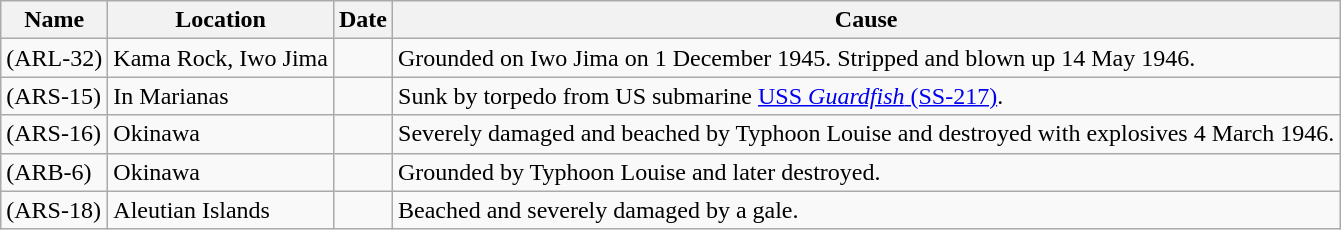<table class="wikitable sortable">
<tr>
<th>Name</th>
<th>Location</th>
<th>Date</th>
<th>Cause</th>
</tr>
<tr>
<td> (ARL-32)</td>
<td>Kama Rock, Iwo Jima</td>
<td></td>
<td>Grounded on Iwo Jima on 1 December 1945.  Stripped and blown up 14 May 1946.</td>
</tr>
<tr>
<td> (ARS-15)</td>
<td>In Marianas</td>
<td></td>
<td>Sunk by torpedo from US submarine <a href='#'>USS <em>Guardfish</em> (SS-217)</a>.</td>
</tr>
<tr>
<td> (ARS-16)</td>
<td>Okinawa</td>
<td></td>
<td>Severely damaged and beached by Typhoon Louise and destroyed with explosives 4 March 1946.</td>
</tr>
<tr>
<td> (ARB-6)</td>
<td>Okinawa</td>
<td></td>
<td>Grounded by Typhoon Louise and later destroyed.</td>
</tr>
<tr>
<td> (ARS-18)</td>
<td>Aleutian Islands</td>
<td></td>
<td>Beached and severely damaged by a gale.</td>
</tr>
</table>
